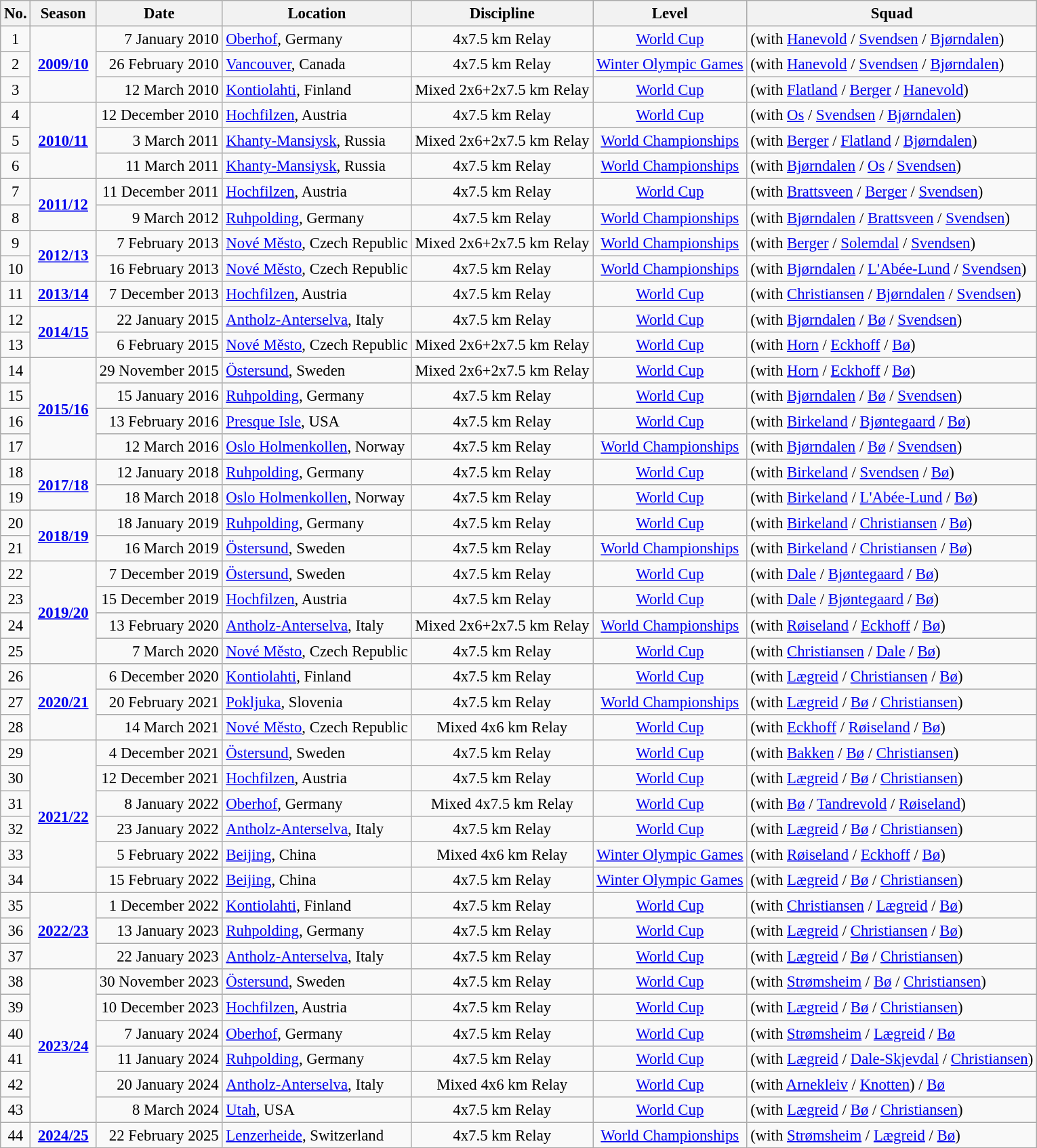<table class="wikitable" style="text-align:center; font-size:95%;">
<tr>
<th>No.</th>
<th>Season</th>
<th>Date</th>
<th>Location</th>
<th>Discipline</th>
<th>Level</th>
<th>Squad</th>
</tr>
<tr>
<td align=center>1</td>
<td rowspan=3 align=center><strong> <a href='#'>2009/10</a> </strong></td>
<td align=right>7 January 2010</td>
<td align=left> <a href='#'>Oberhof</a>, Germany</td>
<td>4x7.5 km Relay</td>
<td><a href='#'>World Cup</a></td>
<td align=left>(with <a href='#'>Hanevold</a> / <a href='#'>Svendsen</a> / <a href='#'>Bjørndalen</a>)</td>
</tr>
<tr>
<td align=center>2</td>
<td align=right>26 February 2010</td>
<td align=left> <a href='#'>Vancouver</a>, Canada</td>
<td>4x7.5 km Relay</td>
<td><a href='#'>Winter Olympic Games</a></td>
<td align=left>(with <a href='#'>Hanevold</a> / <a href='#'>Svendsen</a> / <a href='#'>Bjørndalen</a>)</td>
</tr>
<tr>
<td align=center>3</td>
<td align=right>12 March 2010</td>
<td align=left> <a href='#'>Kontiolahti</a>, Finland</td>
<td>Mixed 2x6+2x7.5 km Relay</td>
<td><a href='#'>World Cup</a></td>
<td align=left>(with <a href='#'>Flatland</a> / <a href='#'>Berger</a> / <a href='#'>Hanevold</a>)</td>
</tr>
<tr>
<td align=center>4</td>
<td rowspan=3 align=center><strong> <a href='#'>2010/11</a> </strong></td>
<td align=right>12 December 2010</td>
<td align=left> <a href='#'>Hochfilzen</a>, Austria</td>
<td>4x7.5 km Relay</td>
<td><a href='#'>World Cup</a></td>
<td align=left>(with <a href='#'>Os</a> / <a href='#'>Svendsen</a> / <a href='#'>Bjørndalen</a>)</td>
</tr>
<tr>
<td align=center>5</td>
<td align=right>3 March 2011</td>
<td align=left> <a href='#'>Khanty-Mansiysk</a>, Russia</td>
<td>Mixed 2x6+2x7.5 km Relay</td>
<td><a href='#'>World Championships</a></td>
<td align=left>(with <a href='#'>Berger</a> / <a href='#'>Flatland</a> / <a href='#'>Bjørndalen</a>)</td>
</tr>
<tr>
<td align=center>6</td>
<td align=right>11 March 2011</td>
<td align=left> <a href='#'>Khanty-Mansiysk</a>, Russia</td>
<td>4x7.5 km Relay</td>
<td><a href='#'>World Championships</a></td>
<td align=left>(with <a href='#'>Bjørndalen</a> / <a href='#'>Os</a> / <a href='#'>Svendsen</a>)</td>
</tr>
<tr>
<td align=center>7</td>
<td rowspan=2 align=center><strong><a href='#'>2011/12</a></strong></td>
<td align=right>11 December 2011</td>
<td align=left> <a href='#'>Hochfilzen</a>, Austria</td>
<td>4x7.5 km Relay</td>
<td><a href='#'>World Cup</a></td>
<td align=left>(with <a href='#'>Brattsveen</a> / <a href='#'>Berger</a> / <a href='#'>Svendsen</a>)</td>
</tr>
<tr>
<td align=center>8</td>
<td align=right>9 March 2012</td>
<td align=left> <a href='#'>Ruhpolding</a>, Germany</td>
<td>4x7.5 km Relay</td>
<td><a href='#'>World Championships</a></td>
<td align=left>(with <a href='#'>Bjørndalen</a> / <a href='#'>Brattsveen</a> / <a href='#'>Svendsen</a>)</td>
</tr>
<tr>
<td align=center>9</td>
<td rowspan=2 align=center><strong><a href='#'>2012/13</a></strong></td>
<td align=right>7 February 2013</td>
<td align=left> <a href='#'>Nové Město</a>, Czech Republic</td>
<td>Mixed 2x6+2x7.5 km Relay</td>
<td><a href='#'>World Championships</a></td>
<td align=left>(with <a href='#'>Berger</a> / <a href='#'>Solemdal</a> / <a href='#'>Svendsen</a>)</td>
</tr>
<tr>
<td align=center>10</td>
<td align=right>16 February 2013</td>
<td align=left> <a href='#'>Nové Město</a>, Czech Republic</td>
<td>4x7.5 km Relay</td>
<td><a href='#'>World Championships</a></td>
<td align=left>(with <a href='#'>Bjørndalen</a> / <a href='#'>L'Abée-Lund</a> / <a href='#'>Svendsen</a>)</td>
</tr>
<tr>
<td align=center>11</td>
<td align=center><strong><a href='#'>2013/14</a></strong></td>
<td align=right>7 December 2013</td>
<td align=left> <a href='#'>Hochfilzen</a>, Austria</td>
<td>4x7.5 km Relay</td>
<td><a href='#'>World Cup</a></td>
<td align=left>(with <a href='#'>Christiansen</a> / <a href='#'>Bjørndalen</a> / <a href='#'>Svendsen</a>)</td>
</tr>
<tr>
<td align=center>12</td>
<td rowspan=2 align=center><strong><a href='#'>2014/15</a></strong></td>
<td align=right>22 January 2015</td>
<td align=left> <a href='#'>Antholz-Anterselva</a>, Italy</td>
<td>4x7.5 km Relay</td>
<td><a href='#'>World Cup</a></td>
<td align=left>(with <a href='#'>Bjørndalen</a> / <a href='#'>Bø</a> / <a href='#'>Svendsen</a>)</td>
</tr>
<tr>
<td align=center>13</td>
<td align=right>6 February 2015</td>
<td align=left> <a href='#'>Nové Město</a>, Czech Republic</td>
<td>Mixed 2x6+2x7.5 km Relay</td>
<td><a href='#'>World Cup</a></td>
<td align=left>(with <a href='#'>Horn</a> / <a href='#'>Eckhoff</a> / <a href='#'>Bø</a>)</td>
</tr>
<tr>
<td align=center>14</td>
<td rowspan=4 align=center><strong><a href='#'>2015/16</a></strong></td>
<td align=right>29 November 2015</td>
<td align=left> <a href='#'>Östersund</a>, Sweden</td>
<td>Mixed 2x6+2x7.5 km Relay</td>
<td><a href='#'>World Cup</a></td>
<td align=left>(with <a href='#'>Horn</a> / <a href='#'>Eckhoff</a> / <a href='#'>Bø</a>)</td>
</tr>
<tr>
<td align=center>15</td>
<td align=right>15 January 2016</td>
<td align=left> <a href='#'>Ruhpolding</a>, Germany</td>
<td>4x7.5 km Relay</td>
<td><a href='#'>World Cup</a></td>
<td align=left>(with <a href='#'>Bjørndalen</a> / <a href='#'>Bø</a> / <a href='#'>Svendsen</a>)</td>
</tr>
<tr>
<td align=center>16</td>
<td align=right>13 February 2016</td>
<td align=left> <a href='#'>Presque Isle</a>, USA</td>
<td>4x7.5 km Relay</td>
<td><a href='#'>World Cup</a></td>
<td align=left>(with <a href='#'>Birkeland</a> / <a href='#'>Bjøntegaard</a> / <a href='#'>Bø</a>)</td>
</tr>
<tr>
<td align=center>17</td>
<td align=right>12 March 2016</td>
<td align=left> <a href='#'>Oslo Holmenkollen</a>, Norway</td>
<td>4x7.5 km Relay</td>
<td><a href='#'>World Championships</a></td>
<td align=left>(with <a href='#'>Bjørndalen</a> / <a href='#'>Bø</a> / <a href='#'>Svendsen</a>)</td>
</tr>
<tr>
<td align=center>18</td>
<td rowspan=2 align=center><strong><a href='#'>2017/18</a></strong></td>
<td align=right>12 January 2018</td>
<td align=left> <a href='#'>Ruhpolding</a>, Germany</td>
<td>4x7.5 km Relay</td>
<td><a href='#'>World Cup</a></td>
<td align=left>(with <a href='#'>Birkeland</a> / <a href='#'>Svendsen</a> / <a href='#'>Bø</a>)</td>
</tr>
<tr>
<td align=center>19</td>
<td align=right>18 March 2018</td>
<td align=left> <a href='#'>Oslo Holmenkollen</a>, Norway</td>
<td>4x7.5 km Relay</td>
<td><a href='#'>World Cup</a></td>
<td align=left>(with <a href='#'>Birkeland</a> / <a href='#'>L'Abée-Lund</a> / <a href='#'>Bø</a>)</td>
</tr>
<tr>
<td align=center>20</td>
<td rowspan=2 align=center><strong><a href='#'>2018/19</a></strong></td>
<td align=right>18 January 2019</td>
<td align=left> <a href='#'>Ruhpolding</a>, Germany</td>
<td>4x7.5 km Relay</td>
<td><a href='#'>World Cup</a></td>
<td align=left>(with <a href='#'>Birkeland</a> / <a href='#'>Christiansen</a> / <a href='#'>Bø</a>)</td>
</tr>
<tr>
<td align=center>21</td>
<td align=right>16 March 2019</td>
<td align=left> <a href='#'>Östersund</a>, Sweden</td>
<td>4x7.5 km Relay</td>
<td><a href='#'>World Championships</a></td>
<td align=left>(with <a href='#'>Birkeland</a> / <a href='#'>Christiansen</a> / <a href='#'>Bø</a>)</td>
</tr>
<tr>
<td align=center>22</td>
<td rowspan=4 align=center><strong><a href='#'>2019/20</a></strong></td>
<td align=right>7 December 2019</td>
<td align=left> <a href='#'>Östersund</a>, Sweden</td>
<td>4x7.5 km Relay</td>
<td><a href='#'>World Cup</a></td>
<td align=left>(with <a href='#'>Dale</a> / <a href='#'>Bjøntegaard</a> / <a href='#'>Bø</a>)</td>
</tr>
<tr>
<td align=center>23</td>
<td align=right>15 December 2019</td>
<td align=left> <a href='#'>Hochfilzen</a>, Austria</td>
<td>4x7.5 km Relay</td>
<td><a href='#'>World Cup</a></td>
<td align=left>(with <a href='#'>Dale</a> / <a href='#'>Bjøntegaard</a> / <a href='#'>Bø</a>)</td>
</tr>
<tr>
<td align=center>24</td>
<td align=right>13 February 2020</td>
<td align=left> <a href='#'>Antholz-Anterselva</a>, Italy</td>
<td>Mixed 2x6+2x7.5 km Relay</td>
<td><a href='#'>World Championships</a></td>
<td align=left>(with <a href='#'>Røiseland</a> / <a href='#'>Eckhoff</a> / <a href='#'>Bø</a>)</td>
</tr>
<tr>
<td align=center>25</td>
<td align=right>7 March 2020</td>
<td align=left> <a href='#'>Nové Město</a>, Czech Republic</td>
<td>4x7.5 km Relay</td>
<td><a href='#'>World Cup</a></td>
<td align=left>(with <a href='#'>Christiansen</a> / <a href='#'>Dale</a> / <a href='#'>Bø</a>)</td>
</tr>
<tr>
<td align=center>26</td>
<td rowspan=3 align=center><strong><a href='#'>2020/21</a></strong></td>
<td align=right>6 December 2020</td>
<td align=left> <a href='#'>Kontiolahti</a>, Finland</td>
<td>4x7.5 km Relay</td>
<td><a href='#'>World Cup</a></td>
<td align=left>(with <a href='#'>Lægreid</a> / <a href='#'>Christiansen</a> / <a href='#'>Bø</a>)</td>
</tr>
<tr>
<td align=center>27</td>
<td align=right>20 February 2021</td>
<td align=left> <a href='#'>Pokljuka</a>, Slovenia</td>
<td>4x7.5 km Relay</td>
<td><a href='#'>World Championships</a></td>
<td align=left>(with <a href='#'>Lægreid</a> / <a href='#'>Bø</a> / <a href='#'>Christiansen</a>)</td>
</tr>
<tr>
<td align=center>28</td>
<td align=right>14 March 2021</td>
<td align=left> <a href='#'>Nové Město</a>, Czech Republic</td>
<td>Mixed 4x6 km Relay</td>
<td><a href='#'>World Cup</a></td>
<td align=left>(with <a href='#'>Eckhoff</a> / <a href='#'>Røiseland</a> / <a href='#'>Bø</a>)</td>
</tr>
<tr>
<td align=center>29</td>
<td rowspan=6 align=center><strong><a href='#'>2021/22</a></strong></td>
<td align=right>4 December 2021</td>
<td align=left> <a href='#'>Östersund</a>, Sweden</td>
<td>4x7.5 km Relay</td>
<td><a href='#'>World Cup</a></td>
<td align=left>(with <a href='#'>Bakken</a> / <a href='#'>Bø</a> / <a href='#'>Christiansen</a>)</td>
</tr>
<tr>
<td align=center>30</td>
<td align=right>12 December 2021</td>
<td align=left> <a href='#'>Hochfilzen</a>, Austria</td>
<td>4x7.5 km Relay</td>
<td><a href='#'>World Cup</a></td>
<td align=left>(with <a href='#'>Lægreid</a> / <a href='#'>Bø</a> / <a href='#'>Christiansen</a>)</td>
</tr>
<tr>
<td align=center>31</td>
<td align=right>8 January 2022</td>
<td align=left> <a href='#'>Oberhof</a>, Germany</td>
<td>Mixed 4x7.5 km Relay</td>
<td><a href='#'>World Cup</a></td>
<td align=left>(with <a href='#'>Bø</a> / <a href='#'>Tandrevold</a> / <a href='#'>Røiseland</a>)</td>
</tr>
<tr>
<td align=center>32</td>
<td align=right>23 January 2022</td>
<td align=left> <a href='#'>Antholz-Anterselva</a>, Italy</td>
<td>4x7.5 km Relay</td>
<td><a href='#'>World Cup</a></td>
<td align=left>(with <a href='#'>Lægreid</a> / <a href='#'>Bø</a> / <a href='#'>Christiansen</a>)</td>
</tr>
<tr>
<td align=center>33</td>
<td align=right>5 February 2022</td>
<td align=left> <a href='#'>Beijing</a>, China</td>
<td>Mixed 4x6 km Relay</td>
<td><a href='#'>Winter Olympic Games</a></td>
<td align=left>(with <a href='#'>Røiseland</a> / <a href='#'>Eckhoff</a> / <a href='#'>Bø</a>)</td>
</tr>
<tr>
<td align=center>34</td>
<td align=right>15 February 2022</td>
<td align=left> <a href='#'>Beijing</a>, China</td>
<td>4x7.5 km Relay</td>
<td><a href='#'>Winter Olympic Games</a></td>
<td align=left>(with <a href='#'>Lægreid</a> / <a href='#'>Bø</a> / <a href='#'>Christiansen</a>)</td>
</tr>
<tr>
<td align=center>35</td>
<td rowspan=3 align=center><strong><a href='#'>2022/23</a></strong></td>
<td align=right>1 December 2022</td>
<td align=left> <a href='#'>Kontiolahti</a>, Finland</td>
<td>4x7.5 km Relay</td>
<td><a href='#'>World Cup</a></td>
<td align=left>(with <a href='#'>Christiansen</a> / <a href='#'>Lægreid</a> / <a href='#'>Bø</a>)</td>
</tr>
<tr>
<td align=center>36</td>
<td align=right>13 January 2023</td>
<td align=left> <a href='#'>Ruhpolding</a>, Germany</td>
<td>4x7.5 km Relay</td>
<td><a href='#'>World Cup</a></td>
<td align=left>(with <a href='#'>Lægreid</a> / <a href='#'>Christiansen</a> / <a href='#'>Bø</a>)</td>
</tr>
<tr>
<td align=center>37</td>
<td align=right>22 January 2023</td>
<td align=left> <a href='#'>Antholz-Anterselva</a>, Italy</td>
<td>4x7.5 km Relay</td>
<td><a href='#'>World Cup</a></td>
<td align=left>(with <a href='#'>Lægreid</a> / <a href='#'>Bø</a> / <a href='#'>Christiansen</a>)</td>
</tr>
<tr>
<td align=center>38</td>
<td rowspan=6 align=center><strong><a href='#'>2023/24</a></strong></td>
<td align=right>30 November 2023</td>
<td align=left> <a href='#'>Östersund</a>, Sweden</td>
<td>4x7.5 km Relay</td>
<td><a href='#'>World Cup</a></td>
<td align=left>(with <a href='#'>Strømsheim</a> / <a href='#'>Bø</a> / <a href='#'>Christiansen</a>)</td>
</tr>
<tr>
<td align=center>39</td>
<td align=right>10 December 2023</td>
<td align=left> <a href='#'>Hochfilzen</a>, Austria</td>
<td>4x7.5 km Relay</td>
<td><a href='#'>World Cup</a></td>
<td align=left>(with <a href='#'>Lægreid</a> / <a href='#'>Bø</a> / <a href='#'>Christiansen</a>)</td>
</tr>
<tr>
<td align=center>40</td>
<td align=right>7 January 2024</td>
<td align=left> <a href='#'>Oberhof</a>, Germany</td>
<td>4x7.5 km Relay</td>
<td><a href='#'>World Cup</a></td>
<td align=left>(with <a href='#'>Strømsheim</a> / <a href='#'>Lægreid</a> / <a href='#'>Bø</a></td>
</tr>
<tr>
<td align=center>41</td>
<td align=right>11 January 2024</td>
<td align=left> <a href='#'>Ruhpolding</a>, Germany</td>
<td>4x7.5 km Relay</td>
<td><a href='#'>World Cup</a></td>
<td align=left>(with <a href='#'>Lægreid</a> / <a href='#'>Dale-Skjevdal</a> / <a href='#'>Christiansen</a>)</td>
</tr>
<tr>
<td align=center>42</td>
<td align=right>20 January 2024</td>
<td align=left> <a href='#'>Antholz-Anterselva</a>, Italy</td>
<td>Mixed 4x6 km Relay</td>
<td><a href='#'>World Cup</a></td>
<td align=left>(with <a href='#'>Arnekleiv</a> / <a href='#'>Knotten</a>) / <a href='#'>Bø</a></td>
</tr>
<tr>
<td align=center>43</td>
<td align=right>8 March 2024</td>
<td align=left> <a href='#'>Utah</a>, USA</td>
<td>4x7.5 km Relay</td>
<td><a href='#'>World Cup</a></td>
<td align=left>(with <a href='#'>Lægreid</a> / <a href='#'>Bø</a> / <a href='#'>Christiansen</a>)</td>
</tr>
<tr>
<td align=center>44</td>
<td align=center><strong><a href='#'>2024/25</a></strong></td>
<td align=right>22 February 2025</td>
<td align=left> <a href='#'>Lenzerheide</a>, Switzerland</td>
<td>4x7.5 km Relay</td>
<td><a href='#'>World Championships</a></td>
<td align=left>(with <a href='#'>Strømsheim</a> / <a href='#'>Lægreid</a> / <a href='#'>Bø</a>)</td>
</tr>
</table>
